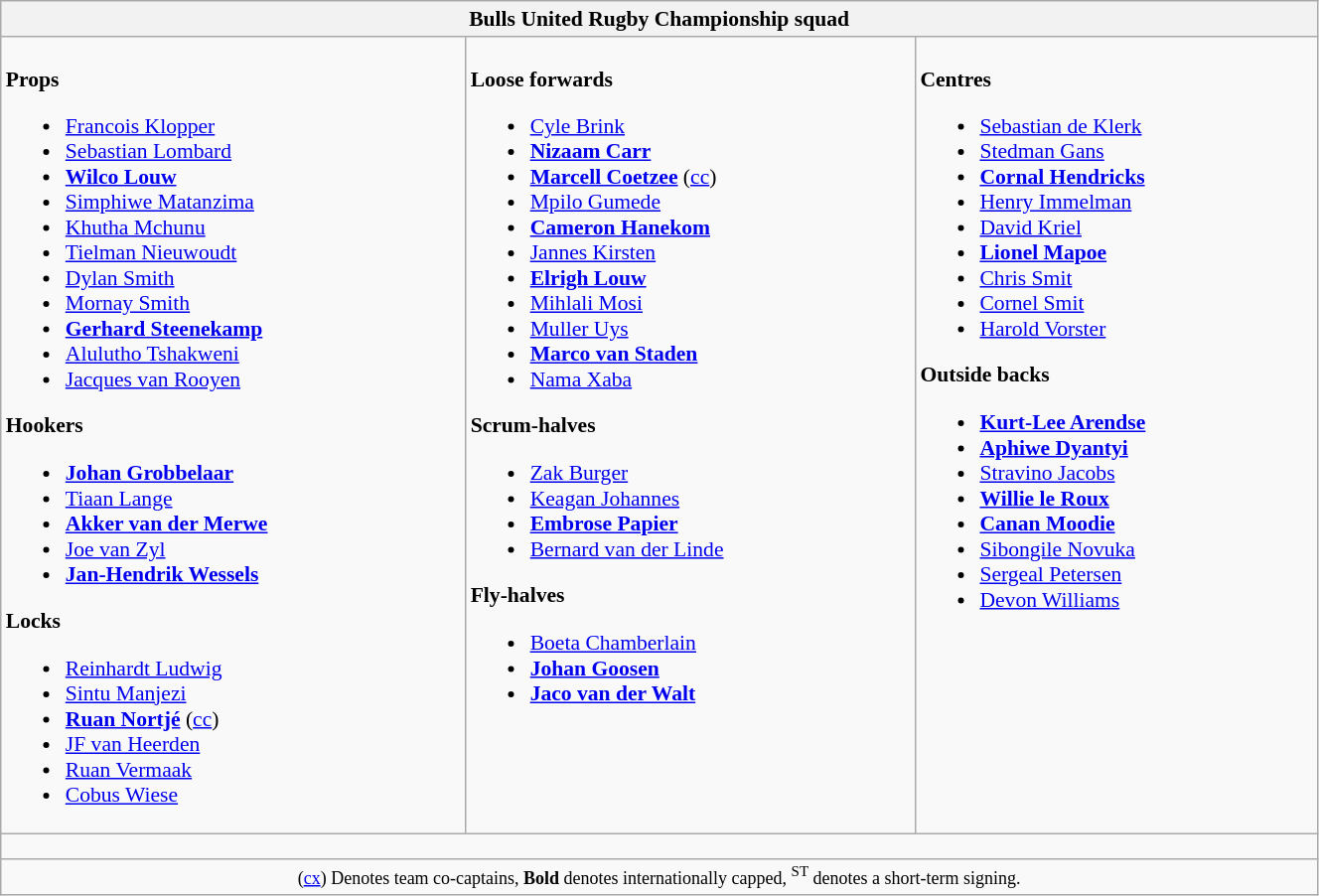<table class="wikitable" style="font-size:90%;width:70%">
<tr>
<th colspan="100%">Bulls United Rugby Championship squad</th>
</tr>
<tr valign="top">
<td><br><strong>Props</strong><ul><li> <a href='#'>Francois Klopper</a></li><li> <a href='#'>Sebastian Lombard</a></li><li> <strong><a href='#'>Wilco Louw</a></strong></li><li> <a href='#'>Simphiwe Matanzima</a></li><li> <a href='#'>Khutha Mchunu</a></li><li> <a href='#'>Tielman Nieuwoudt</a></li><li> <a href='#'>Dylan Smith</a></li><li> <a href='#'>Mornay Smith</a></li><li> <strong><a href='#'>Gerhard Steenekamp</a></strong></li><li> <a href='#'>Alulutho Tshakweni</a></li><li> <a href='#'>Jacques van Rooyen</a></li></ul><strong>Hookers</strong><ul><li> <strong><a href='#'>Johan Grobbelaar</a></strong></li><li> <a href='#'>Tiaan Lange</a></li><li> <strong><a href='#'>Akker van der Merwe</a></strong></li><li> <a href='#'>Joe van Zyl</a></li><li> <strong><a href='#'>Jan-Hendrik Wessels</a></strong></li></ul><strong>Locks</strong><ul><li> <a href='#'>Reinhardt Ludwig</a></li><li> <a href='#'>Sintu Manjezi</a></li><li> <strong><a href='#'>Ruan Nortjé</a></strong> (<a href='#'>cc</a>)</li><li> <a href='#'>JF van Heerden</a></li><li> <a href='#'>Ruan Vermaak</a></li><li> <a href='#'>Cobus Wiese</a></li></ul></td>
<td><br><strong>Loose forwards</strong><ul><li> <a href='#'>Cyle Brink</a></li><li> <strong><a href='#'>Nizaam Carr</a></strong></li><li> <strong><a href='#'>Marcell Coetzee</a></strong> (<a href='#'>cc</a>)</li><li> <a href='#'>Mpilo Gumede</a></li><li> <strong><a href='#'>Cameron Hanekom</a></strong></li><li> <a href='#'>Jannes Kirsten</a></li><li> <strong><a href='#'>Elrigh Louw</a></strong></li><li> <a href='#'>Mihlali Mosi</a></li><li> <a href='#'>Muller Uys</a></li><li> <strong><a href='#'>Marco van Staden</a></strong></li><li> <a href='#'>Nama Xaba</a></li></ul><strong>Scrum-halves</strong><ul><li> <a href='#'>Zak Burger</a></li><li> <a href='#'>Keagan Johannes</a></li><li> <strong><a href='#'>Embrose Papier</a></strong></li><li> <a href='#'>Bernard van der Linde</a></li></ul><strong>Fly-halves</strong><ul><li> <a href='#'>Boeta Chamberlain</a></li><li> <strong><a href='#'>Johan Goosen</a></strong></li><li> <strong><a href='#'>Jaco van der Walt</a></strong></li></ul></td>
<td><br><strong>Centres</strong><ul><li> <a href='#'>Sebastian de Klerk</a></li><li> <a href='#'>Stedman Gans</a></li><li> <strong><a href='#'>Cornal Hendricks</a></strong></li><li> <a href='#'>Henry Immelman</a></li><li> <a href='#'>David Kriel</a></li><li> <strong><a href='#'>Lionel Mapoe</a></strong></li><li> <a href='#'>Chris Smit</a></li><li> <a href='#'>Cornel Smit</a></li><li> <a href='#'>Harold Vorster</a></li></ul><strong>Outside backs</strong><ul><li> <strong><a href='#'>Kurt-Lee Arendse</a></strong></li><li> <strong><a href='#'>Aphiwe Dyantyi</a></strong></li><li> <a href='#'>Stravino Jacobs</a></li><li> <strong><a href='#'>Willie le Roux</a></strong></li><li> <strong><a href='#'>Canan Moodie</a></strong></li><li> <a href='#'>Sibongile Novuka</a></li><li> <a href='#'>Sergeal Petersen</a></li><li> <a href='#'>Devon Williams</a></li></ul></td>
</tr>
<tr>
<td colspan="100%" style="height:10px"></td>
</tr>
<tr>
<td colspan="100%" style="text-align:center"><small>(<a href='#'>cx</a>) Denotes team co-captains, <strong>Bold</strong> denotes internationally capped, <sup>ST</sup> denotes a short-term signing.</small> </td>
</tr>
</table>
